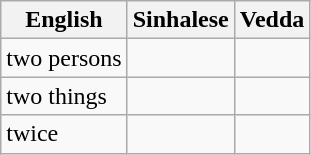<table class="wikitable">
<tr>
<th>English</th>
<th>Sinhalese</th>
<th>Vedda</th>
</tr>
<tr>
<td>two persons</td>
<td></td>
<td></td>
</tr>
<tr>
<td>two things</td>
<td></td>
<td></td>
</tr>
<tr>
<td>twice</td>
<td></td>
<td></td>
</tr>
</table>
